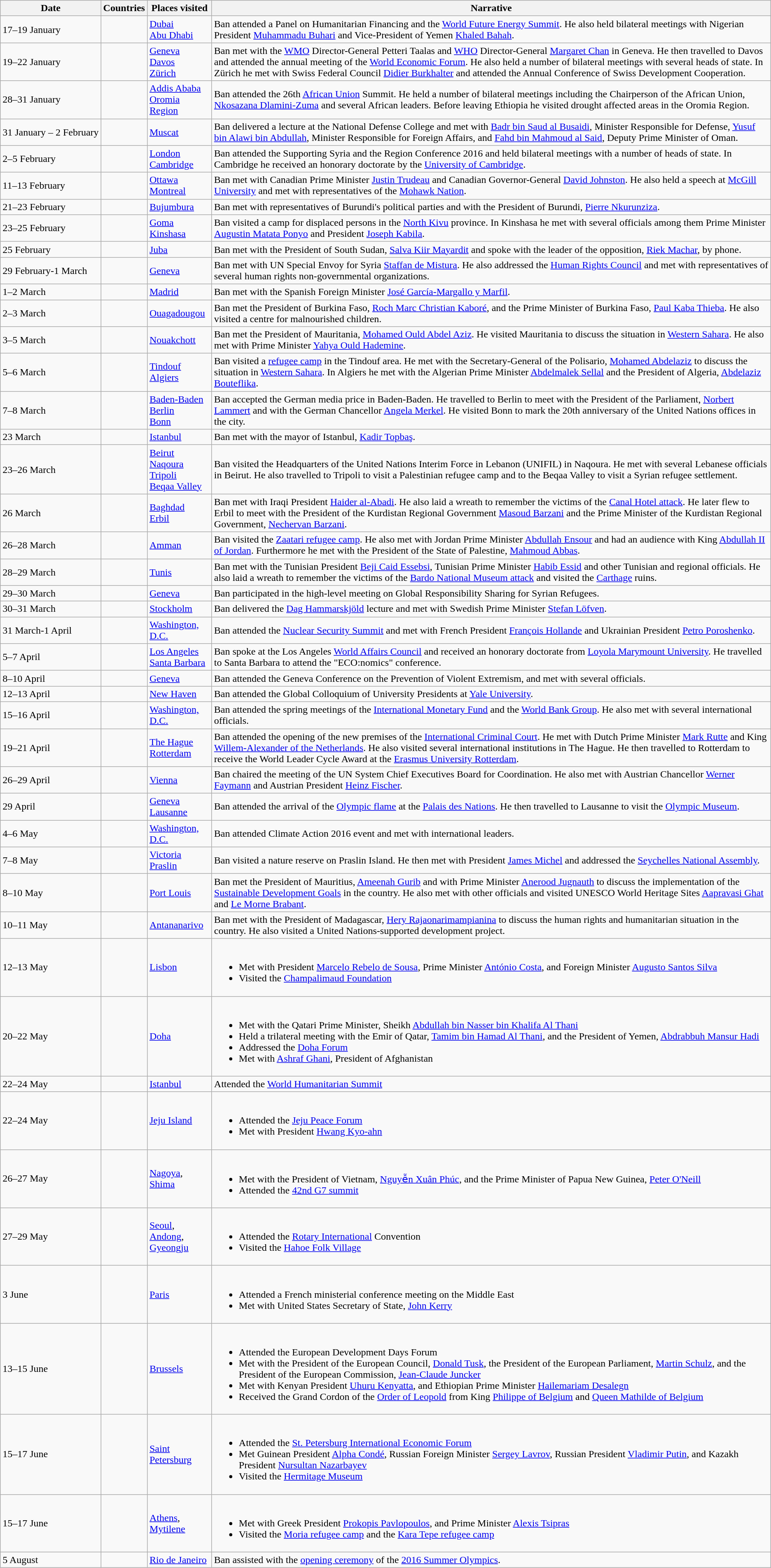<table class="wikitable" border="1">
<tr>
<th>Date</th>
<th>Countries</th>
<th>Places visited</th>
<th>Narrative</th>
</tr>
<tr>
<td nowrap>17–19 January</td>
<td></td>
<td><a href='#'>Dubai</a><br><a href='#'>Abu Dhabi</a></td>
<td>Ban attended a Panel on Humanitarian Financing and the <a href='#'>World Future Energy Summit</a>. He also held bilateral meetings with Nigerian President <a href='#'>Muhammadu Buhari</a> and Vice-President of Yemen <a href='#'>Khaled Bahah</a>.</td>
</tr>
<tr>
<td nowrap>19–22 January</td>
<td></td>
<td><a href='#'>Geneva</a><br><a href='#'>Davos</a><br><a href='#'>Zürich</a></td>
<td>Ban met with the <a href='#'>WMO</a> Director-General Petteri Taalas and <a href='#'>WHO</a> Director-General <a href='#'>Margaret Chan</a> in Geneva. He then travelled to Davos and attended the annual meeting of the <a href='#'>World Economic Forum</a>. He also held a number of bilateral meetings with several heads of state. In Zürich he met with Swiss Federal Council <a href='#'>Didier Burkhalter</a> and attended the Annual Conference of Swiss Development Cooperation.</td>
</tr>
<tr>
<td nowrap>28–31 January</td>
<td></td>
<td><a href='#'>Addis Ababa</a><br><a href='#'>Oromia Region</a></td>
<td>Ban attended the 26th <a href='#'>African Union</a> Summit. He held a number of bilateral meetings including the Chairperson of the African Union, <a href='#'>Nkosazana Dlamini-Zuma</a> and several African leaders. Before leaving Ethiopia he visited drought affected areas in the Oromia Region.</td>
</tr>
<tr>
<td nowrap>31 January – 2 February</td>
<td></td>
<td><a href='#'>Muscat</a></td>
<td>Ban delivered a lecture at the National Defense College and met with <a href='#'>Badr bin Saud al Busaidi</a>, Minister Responsible for Defense, <a href='#'>Yusuf bin Alawi bin Abdullah</a>, Minister Responsible for Foreign Affairs, and <a href='#'>Fahd bin Mahmoud al Said</a>, Deputy Prime Minister of Oman.</td>
</tr>
<tr>
<td nowrap>2–5 February</td>
<td></td>
<td><a href='#'>London</a><br><a href='#'>Cambridge</a></td>
<td>Ban attended the Supporting Syria and the Region Conference 2016 and held bilateral meetings with a number of heads of state. In Cambridge he received an honorary doctorate by the <a href='#'>University of Cambridge</a>.</td>
</tr>
<tr>
<td nowrap>11–13 February</td>
<td></td>
<td><a href='#'>Ottawa</a><br><a href='#'>Montreal</a></td>
<td>Ban met with Canadian Prime Minister <a href='#'>Justin Trudeau</a> and Canadian Governor-General <a href='#'>David Johnston</a>. He also held a speech at <a href='#'>McGill University</a> and met with representatives of the <a href='#'>Mohawk Nation</a>.</td>
</tr>
<tr>
<td nowrap>21–23 February</td>
<td></td>
<td><a href='#'>Bujumbura</a></td>
<td>Ban met with representatives of Burundi's political parties and with the President of Burundi, <a href='#'>Pierre Nkurunziza</a>.</td>
</tr>
<tr>
<td nowrap>23–25 February</td>
<td></td>
<td><a href='#'>Goma</a><br><a href='#'>Kinshasa</a></td>
<td>Ban visited a camp for displaced persons in the <a href='#'>North Kivu</a> province. In Kinshasa he met with several officials among them Prime Minister <a href='#'>Augustin Matata Ponyo</a> and President <a href='#'>Joseph Kabila</a>.</td>
</tr>
<tr>
<td nowrap>25 February</td>
<td></td>
<td><a href='#'>Juba</a></td>
<td>Ban met with the President of South Sudan, <a href='#'>Salva Kiir Mayardit</a> and spoke with the leader of the opposition, <a href='#'>Riek Machar</a>, by phone.</td>
</tr>
<tr>
<td nowrap>29 February-1 March</td>
<td></td>
<td><a href='#'>Geneva</a></td>
<td>Ban met with UN Special Envoy for Syria <a href='#'>Staffan de Mistura</a>. He also addressed the <a href='#'>Human Rights Council</a> and met with representatives of several human rights non-governmental organizations.</td>
</tr>
<tr>
<td nowrap>1–2 March</td>
<td></td>
<td><a href='#'>Madrid</a></td>
<td>Ban met with the Spanish Foreign Minister <a href='#'>José García-Margallo y Marfil</a>.</td>
</tr>
<tr>
<td nowrap>2–3 March</td>
<td></td>
<td><a href='#'>Ouagadougou</a></td>
<td>Ban met the President of Burkina Faso, <a href='#'>Roch Marc Christian Kaboré</a>, and the Prime Minister of Burkina Faso, <a href='#'>Paul Kaba Thieba</a>. He also visited a centre for malnourished children.</td>
</tr>
<tr>
<td nowrap>3–5 March</td>
<td></td>
<td><a href='#'>Nouakchott</a></td>
<td>Ban met the President of Mauritania, <a href='#'>Mohamed Ould Abdel Aziz</a>. He visited Mauritania to discuss the situation in <a href='#'>Western Sahara</a>. He also met with Prime Minister <a href='#'>Yahya Ould Hademine</a>.</td>
</tr>
<tr>
<td nowrap>5–6 March</td>
<td></td>
<td><a href='#'>Tindouf</a><br><a href='#'>Algiers</a></td>
<td>Ban visited a <a href='#'>refugee camp</a> in the Tindouf area. He met with the Secretary-General of the Polisario, <a href='#'>Mohamed Abdelaziz</a> to discuss the situation in <a href='#'>Western Sahara</a>. In Algiers he met with the Algerian Prime Minister <a href='#'>Abdelmalek Sellal</a> and the President of Algeria, <a href='#'>Abdelaziz Bouteflika</a>.</td>
</tr>
<tr>
<td nowrap>7–8 March</td>
<td></td>
<td><a href='#'>Baden-Baden</a><br><a href='#'>Berlin</a><br><a href='#'>Bonn</a></td>
<td>Ban accepted the German media price in Baden-Baden. He travelled to Berlin to meet with the President of the Parliament, <a href='#'>Norbert Lammert</a> and with the German Chancellor <a href='#'>Angela Merkel</a>. He visited Bonn to mark the 20th anniversary of the United Nations offices in the city.</td>
</tr>
<tr>
<td nowrap>23 March</td>
<td></td>
<td><a href='#'>Istanbul</a></td>
<td>Ban met with the mayor of Istanbul, <a href='#'>Kadir Topbaş</a>.</td>
</tr>
<tr>
<td nowrap>23–26 March</td>
<td></td>
<td><a href='#'>Beirut</a><br><a href='#'>Naqoura</a><br><a href='#'>Tripoli</a><br><a href='#'>Beqaa Valley</a></td>
<td>Ban visited the Headquarters of the United Nations Interim Force in Lebanon (UNIFIL) in Naqoura. He met with several Lebanese officials in Beirut. He also travelled to Tripoli to visit a Palestinian refugee camp and to the Beqaa Valley to visit a Syrian refugee settlement.</td>
</tr>
<tr>
<td nowrap>26 March</td>
<td></td>
<td><a href='#'>Baghdad</a><br><a href='#'>Erbil</a></td>
<td>Ban met with Iraqi President <a href='#'>Haider al-Abadi</a>. He also laid a wreath to remember the victims of the <a href='#'>Canal Hotel attack</a>. He later flew to Erbil to meet with the President of the Kurdistan Regional Government <a href='#'>Masoud Barzani</a> and the Prime Minister of the Kurdistan Regional Government, <a href='#'>Nechervan Barzani</a>.</td>
</tr>
<tr>
<td nowrap>26–28 March</td>
<td></td>
<td><a href='#'>Amman</a></td>
<td>Ban visited the <a href='#'>Zaatari refugee camp</a>. He also met with Jordan Prime Minister <a href='#'>Abdullah Ensour</a> and had an audience with King <a href='#'>Abdullah II of Jordan</a>. Furthermore he met with the President of the State of Palestine, <a href='#'>Mahmoud Abbas</a>.</td>
</tr>
<tr>
<td nowrap>28–29 March</td>
<td></td>
<td><a href='#'>Tunis</a></td>
<td>Ban met with the Tunisian President <a href='#'>Beji Caid Essebsi</a>, Tunisian Prime Minister <a href='#'>Habib Essid</a> and other Tunisian and regional officials. He also laid a wreath to remember the victims of the <a href='#'>Bardo National Museum attack</a> and visited the <a href='#'>Carthage</a> ruins.</td>
</tr>
<tr>
<td nowrap>29–30 March</td>
<td></td>
<td><a href='#'>Geneva</a></td>
<td>Ban participated in the high-level meeting on Global Responsibility Sharing for Syrian Refugees.</td>
</tr>
<tr>
<td nowrap>30–31 March</td>
<td></td>
<td><a href='#'>Stockholm</a></td>
<td>Ban delivered the <a href='#'>Dag Hammarskjöld</a> lecture and met with Swedish Prime Minister <a href='#'>Stefan Löfven</a>.</td>
</tr>
<tr>
<td nowrap>31 March-1 April</td>
<td></td>
<td><a href='#'>Washington, D.C.</a></td>
<td>Ban attended the <a href='#'>Nuclear Security Summit</a> and met with French President <a href='#'>François Hollande</a> and Ukrainian President <a href='#'>Petro Poroshenko</a>.</td>
</tr>
<tr>
<td nowrap>5–7 April</td>
<td></td>
<td><a href='#'>Los Angeles</a><br><a href='#'>Santa Barbara</a></td>
<td>Ban spoke at the Los Angeles <a href='#'>World Affairs Council</a> and received an honorary doctorate from <a href='#'>Loyola Marymount University</a>. He travelled to Santa Barbara to attend the "ECO:nomics" conference.</td>
</tr>
<tr>
<td nowrap>8–10 April</td>
<td></td>
<td><a href='#'>Geneva</a></td>
<td>Ban attended the Geneva Conference on the Prevention of Violent Extremism, and met with several officials.</td>
</tr>
<tr>
<td nowrap>12–13 April</td>
<td></td>
<td><a href='#'>New Haven</a></td>
<td>Ban attended the Global Colloquium of University Presidents at <a href='#'>Yale University</a>.</td>
</tr>
<tr>
<td nowrap>15–16 April</td>
<td></td>
<td><a href='#'>Washington, D.C.</a></td>
<td>Ban attended the spring meetings of the <a href='#'>International Monetary Fund</a> and the <a href='#'>World Bank Group</a>. He also met with several international officials.</td>
</tr>
<tr>
<td nowrap>19–21 April</td>
<td></td>
<td><a href='#'>The Hague</a><br><a href='#'>Rotterdam</a></td>
<td>Ban attended the opening of the new premises of the <a href='#'>International Criminal Court</a>. He met with Dutch Prime Minister <a href='#'>Mark Rutte</a> and King <a href='#'>Willem-Alexander of the Netherlands</a>. He also visited several international institutions in The Hague. He then travelled to Rotterdam to receive the World Leader Cycle Award at the <a href='#'>Erasmus University Rotterdam</a>.</td>
</tr>
<tr>
<td nowrap>26–29 April</td>
<td></td>
<td><a href='#'>Vienna</a></td>
<td>Ban chaired the meeting of the UN System Chief Executives Board for Coordination. He also met with Austrian Chancellor <a href='#'>Werner Faymann</a> and Austrian President <a href='#'>Heinz Fischer</a>.</td>
</tr>
<tr>
<td nowrap>29 April</td>
<td></td>
<td><a href='#'>Geneva</a><br><a href='#'>Lausanne</a></td>
<td>Ban attended the arrival of the <a href='#'>Olympic flame</a> at the <a href='#'>Palais des Nations</a>. He then travelled to Lausanne to visit the <a href='#'>Olympic Museum</a>.</td>
</tr>
<tr>
<td nowrap>4–6 May</td>
<td></td>
<td><a href='#'>Washington, D.C.</a></td>
<td>Ban attended Climate Action 2016 event and met with international leaders.</td>
</tr>
<tr>
<td nowrap>7–8 May</td>
<td></td>
<td><a href='#'>Victoria</a><br><a href='#'>Praslin</a></td>
<td>Ban visited a nature reserve on Praslin Island. He then met with President <a href='#'>James Michel</a> and addressed the <a href='#'>Seychelles National Assembly</a>.</td>
</tr>
<tr>
<td nowrap>8–10 May</td>
<td></td>
<td><a href='#'>Port Louis</a></td>
<td>Ban met the President of Mauritius, <a href='#'>Ameenah Gurib</a> and with Prime Minister <a href='#'>Anerood Jugnauth</a> to discuss the implementation of the <a href='#'>Sustainable Development Goals</a> in the country. He also met with other officials and visited UNESCO World Heritage Sites <a href='#'>Aapravasi Ghat</a> and <a href='#'>Le Morne Brabant</a>.</td>
</tr>
<tr>
<td nowrap>10–11 May</td>
<td></td>
<td><a href='#'>Antananarivo</a></td>
<td>Ban met with the President of Madagascar, <a href='#'>Hery Rajaonarimampianina</a> to discuss the human rights and humanitarian situation in the country. He also visited a United Nations-supported development project.</td>
</tr>
<tr>
<td nowrap>12–13 May</td>
<td></td>
<td><a href='#'>Lisbon</a></td>
<td><br><ul><li>Met with President <a href='#'>Marcelo Rebelo de Sousa</a>, Prime Minister <a href='#'>António Costa</a>, and Foreign Minister <a href='#'>Augusto Santos Silva</a></li><li>Visited the <a href='#'>Champalimaud Foundation</a></li></ul></td>
</tr>
<tr>
<td nowrap>20–22 May</td>
<td></td>
<td><a href='#'>Doha</a></td>
<td><br><ul><li>Met with the Qatari Prime Minister, Sheikh <a href='#'>Abdullah bin Nasser bin Khalifa Al Thani</a></li><li>Held a trilateral meeting with the Emir of Qatar, <a href='#'>Tamim bin Hamad Al Thani</a>, and the President of Yemen, <a href='#'>Abdrabbuh Mansur Hadi</a></li><li>Addressed the <a href='#'>Doha Forum</a></li><li>Met with <a href='#'>Ashraf Ghani</a>, President of Afghanistan</li></ul></td>
</tr>
<tr>
<td nowrap>22–24 May</td>
<td></td>
<td><a href='#'>Istanbul</a></td>
<td>Attended the <a href='#'>World Humanitarian Summit</a></td>
</tr>
<tr>
<td nowrap>22–24 May</td>
<td></td>
<td><a href='#'>Jeju Island</a></td>
<td><br><ul><li>Attended the <a href='#'>Jeju Peace Forum</a></li><li>Met with President <a href='#'>Hwang Kyo-ahn</a></li></ul></td>
</tr>
<tr>
<td nowrap>26–27 May</td>
<td></td>
<td><a href='#'>Nagoya</a>,<br><a href='#'>Shima</a></td>
<td><br><ul><li>Met with the President of Vietnam, <a href='#'>Nguyễn Xuân Phúc</a>, and the Prime Minister of Papua New Guinea, <a href='#'>Peter O'Neill</a></li><li>Attended the <a href='#'>42nd G7 summit</a></li></ul></td>
</tr>
<tr>
<td nowrap>27–29 May</td>
<td></td>
<td><a href='#'>Seoul</a>,<br><a href='#'>Andong</a>,<br><a href='#'>Gyeongju</a></td>
<td><br><ul><li>Attended the <a href='#'>Rotary International</a> Convention</li><li>Visited the <a href='#'>Hahoe Folk Village</a></li></ul></td>
</tr>
<tr>
<td nowrap>3 June</td>
<td></td>
<td><a href='#'>Paris</a></td>
<td><br><ul><li>Attended a French ministerial conference meeting on the Middle East</li><li>Met with United States Secretary of State, <a href='#'>John Kerry</a></li></ul></td>
</tr>
<tr>
<td nowrap>13–15 June</td>
<td></td>
<td><a href='#'>Brussels</a></td>
<td><br><ul><li>Attended the European Development Days Forum</li><li>Met with the President of the European Council, <a href='#'>Donald Tusk</a>, the President of the European Parliament, <a href='#'>Martin Schulz</a>, and the President of the European Commission, <a href='#'>Jean-Claude Juncker</a></li><li>Met with Kenyan President <a href='#'>Uhuru Kenyatta</a>, and Ethiopian Prime Minister <a href='#'>Hailemariam Desalegn</a></li><li>Received the Grand Cordon of the <a href='#'>Order of Leopold</a> from King <a href='#'>Philippe of Belgium</a> and <a href='#'>Queen Mathilde of Belgium</a></li></ul></td>
</tr>
<tr>
<td nowrap>15–17 June</td>
<td></td>
<td><a href='#'>Saint Petersburg</a></td>
<td><br><ul><li>Attended the <a href='#'>St. Petersburg International Economic Forum</a></li><li>Met Guinean President <a href='#'>Alpha Condé</a>, Russian Foreign Minister <a href='#'>Sergey Lavrov</a>, Russian President <a href='#'>Vladimir Putin</a>, and Kazakh President <a href='#'>Nursultan Nazarbayev</a></li><li>Visited the <a href='#'>Hermitage Museum</a></li></ul></td>
</tr>
<tr>
<td nowrap>15–17 June</td>
<td></td>
<td><a href='#'>Athens</a>,<br><a href='#'>Mytilene</a></td>
<td><br><ul><li>Met with Greek President <a href='#'>Prokopis Pavlopoulos</a>, and Prime Minister <a href='#'>Alexis Tsipras</a></li><li>Visited the <a href='#'>Moria refugee camp</a> and the <a href='#'>Kara Tepe refugee camp</a></li></ul></td>
</tr>
<tr>
<td>5 August</td>
<td></td>
<td><a href='#'>Rio de Janeiro</a></td>
<td>Ban assisted with the <a href='#'>opening ceremony</a> of the <a href='#'>2016 Summer Olympics</a>.</td>
</tr>
</table>
